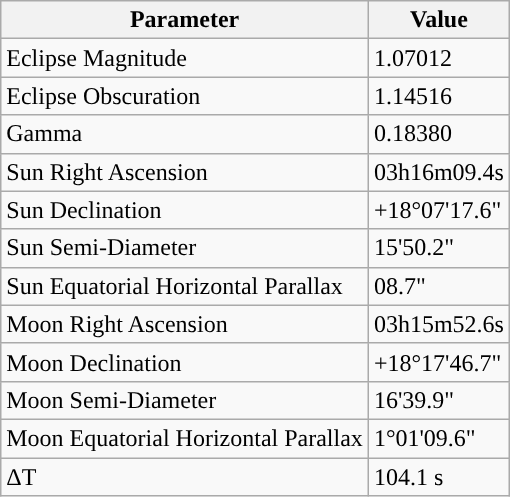<table class="wikitable">
<tr>
<th>Parameter</th>
<th>Value</th>
</tr>
<tr>
<td>Eclipse Magnitude</td>
<td>1.07012</td>
</tr>
<tr>
<td>Eclipse Obscuration</td>
<td>1.14516</td>
</tr>
<tr>
<td>Gamma</td>
<td>0.18380</td>
</tr>
<tr>
<td>Sun Right Ascension</td>
<td>03h16m09.4s</td>
</tr>
<tr>
<td>Sun Declination</td>
<td>+18°07'17.6"</td>
</tr>
<tr>
<td>Sun Semi-Diameter</td>
<td>15'50.2"</td>
</tr>
<tr>
<td>Sun Equatorial Horizontal Parallax</td>
<td>08.7"</td>
</tr>
<tr>
<td>Moon Right Ascension</td>
<td>03h15m52.6s</td>
</tr>
<tr>
<td>Moon Declination</td>
<td>+18°17'46.7"</td>
</tr>
<tr>
<td>Moon Semi-Diameter</td>
<td>16'39.9"</td>
</tr>
<tr>
<td>Moon Equatorial Horizontal Parallax</td>
<td>1°01'09.6"</td>
</tr>
<tr>
<td>ΔT</td>
<td>104.1 s</td>
</tr>
</table>
